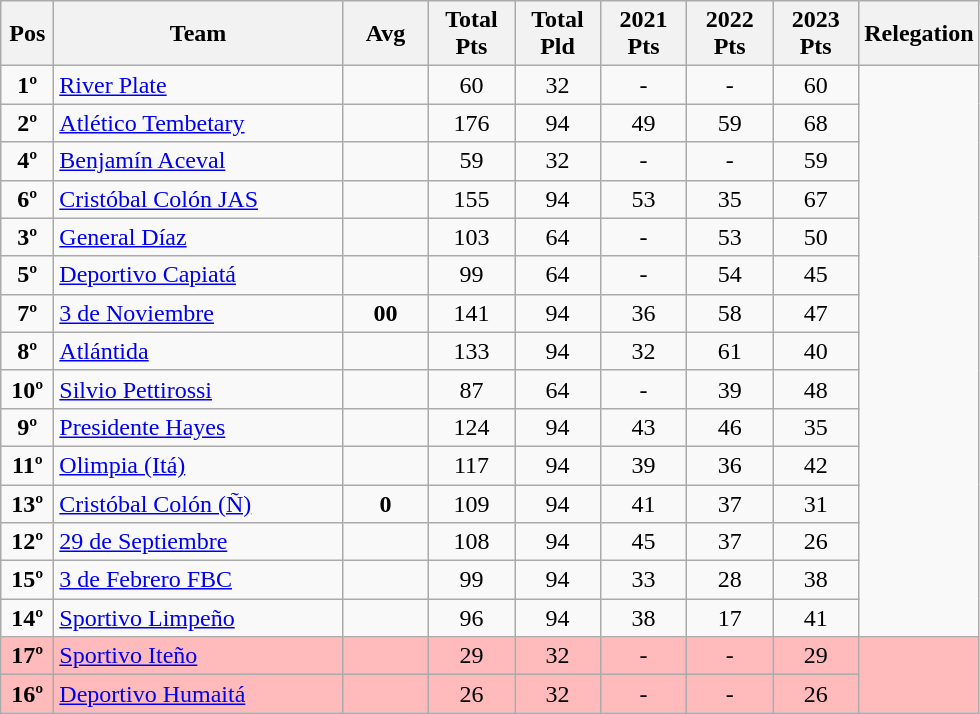<table class="wikitable" style="text-align:center">
<tr>
<th width=28>Pos<br></th>
<th width=185>Team<br></th>
<th width=50>Avg</th>
<th width=50>Total<br>Pts</th>
<th width=50>Total<br>Pld</th>
<th width=50>2021<br>Pts</th>
<th width=50>2022<br>Pts</th>
<th width=50>2023<br>Pts</th>
<th>Relegation</th>
</tr>
<tr align="center" style="background:#;">
<td><strong>1º</strong></td>
<td align="left"><a href='#'>River Plate</a></td>
<td><strong></strong></td>
<td>60</td>
<td>32</td>
<td>-</td>
<td>-</td>
<td>60</td>
<td rowspan=15></td>
</tr>
<tr align="center" style="background:#;">
<td><strong>2º</strong></td>
<td align="left"><a href='#'>Atlético Tembetary</a></td>
<td><strong></strong></td>
<td>176</td>
<td>94</td>
<td>49</td>
<td>59</td>
<td>68</td>
</tr>
<tr align="center" style="background:#;">
<td><strong>4º</strong></td>
<td align="left"><a href='#'>Benjamín Aceval</a></td>
<td><strong></strong></td>
<td>59</td>
<td>32</td>
<td>-</td>
<td>-</td>
<td>59</td>
</tr>
<tr align="center" style="background:#;">
<td><strong>6º</strong></td>
<td align="left"><a href='#'>Cristóbal Colón JAS</a></td>
<td><strong></strong></td>
<td>155</td>
<td>94</td>
<td>53</td>
<td>35</td>
<td>67</td>
</tr>
<tr align="center" style="background:#;">
<td><strong>3º</strong></td>
<td align="left"><a href='#'>General Díaz</a></td>
<td><strong></strong></td>
<td>103</td>
<td>64</td>
<td>-</td>
<td>53</td>
<td>50</td>
</tr>
<tr align="center" style="background:#;">
<td><strong>5º</strong></td>
<td align="left"><a href='#'>Deportivo Capiatá</a></td>
<td><strong></strong></td>
<td>99</td>
<td>64</td>
<td>-</td>
<td>54</td>
<td>45</td>
</tr>
<tr align="center" style="background:#;">
<td><strong>7º</strong></td>
<td align="left"><a href='#'>3 de Noviembre</a></td>
<td><strong>00</strong></td>
<td>141</td>
<td>94</td>
<td>36</td>
<td>58</td>
<td>47</td>
</tr>
<tr align="center" style="background:#;">
<td><strong>8º</strong></td>
<td align="left"><a href='#'>Atlántida</a></td>
<td><strong></strong></td>
<td>133</td>
<td>94</td>
<td>32</td>
<td>61</td>
<td>40</td>
</tr>
<tr align="center" style="background:#;">
<td><strong>10º</strong></td>
<td align="left"><a href='#'>Silvio Pettirossi</a></td>
<td><strong></strong></td>
<td>87</td>
<td>64</td>
<td>-</td>
<td>39</td>
<td>48</td>
</tr>
<tr align="center" style="background:#;">
<td><strong>9º</strong></td>
<td align="left"><a href='#'>Presidente Hayes</a></td>
<td><strong></strong></td>
<td>124</td>
<td>94</td>
<td>43</td>
<td>46</td>
<td>35</td>
</tr>
<tr align="center" style="background:#;">
<td><strong>11º</strong></td>
<td align="left"><a href='#'>Olimpia (Itá)</a></td>
<td><strong></strong></td>
<td>117</td>
<td>94</td>
<td>39</td>
<td>36</td>
<td>42</td>
</tr>
<tr align="center" style="background:#;">
<td><strong>13º</strong></td>
<td align="left"><a href='#'>Cristóbal Colón (Ñ)</a></td>
<td><strong>0</strong></td>
<td>109</td>
<td>94</td>
<td>41</td>
<td>37</td>
<td>31</td>
</tr>
<tr align="center" style="background:#;">
<td><strong>12º</strong></td>
<td align="left"><a href='#'>29 de Septiembre</a></td>
<td><strong></strong></td>
<td>108</td>
<td>94</td>
<td>45</td>
<td>37</td>
<td>26</td>
</tr>
<tr align="center" style="background:#;">
<td><strong>15º</strong></td>
<td align="left"><a href='#'>3 de Febrero FBC</a></td>
<td><strong></strong></td>
<td>99</td>
<td>94</td>
<td>33</td>
<td>28</td>
<td>38</td>
</tr>
<tr align="center" style="background:#;">
<td><strong>14º</strong></td>
<td align="left"><a href='#'>Sportivo Limpeño</a></td>
<td><strong></strong></td>
<td>96</td>
<td>94</td>
<td>38</td>
<td>17</td>
<td>41</td>
</tr>
<tr align="center" style="background:#FFBBBB;">
<td><strong>17º</strong></td>
<td align="left"><a href='#'>Sportivo Iteño</a></td>
<td><strong></strong></td>
<td>29</td>
<td>32</td>
<td>-</td>
<td>-</td>
<td>29</td>
<td rowspan=2></td>
</tr>
<tr align="center" style="background:#FFBBBB;">
<td><strong>16º</strong></td>
<td align="left"><a href='#'>Deportivo Humaitá</a></td>
<td><strong></strong></td>
<td>26</td>
<td>32</td>
<td>-</td>
<td>-</td>
<td>26</td>
</tr>
</table>
